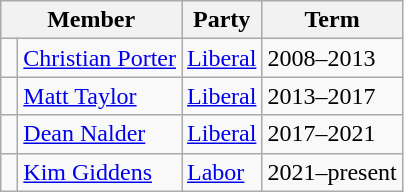<table class="wikitable">
<tr>
<th colspan="2">Member</th>
<th>Party</th>
<th>Term</th>
</tr>
<tr>
<td> </td>
<td><a href='#'>Christian Porter</a></td>
<td><a href='#'>Liberal</a></td>
<td>2008–2013</td>
</tr>
<tr>
<td> </td>
<td><a href='#'>Matt Taylor</a></td>
<td><a href='#'>Liberal</a></td>
<td>2013–2017</td>
</tr>
<tr>
<td> </td>
<td><a href='#'>Dean Nalder</a></td>
<td><a href='#'>Liberal</a></td>
<td>2017–2021</td>
</tr>
<tr>
<td> </td>
<td><a href='#'>Kim Giddens</a></td>
<td><a href='#'>Labor</a></td>
<td>2021–present</td>
</tr>
</table>
